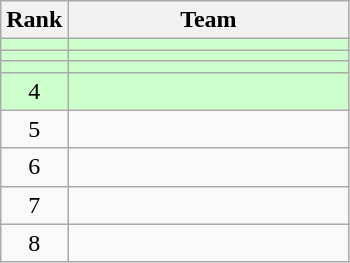<table class=wikitable style="text-align:center;">
<tr>
<th>Rank</th>
<th width=180>Team</th>
</tr>
<tr bgcolor=#CCFFCC>
<td></td>
<td align=left></td>
</tr>
<tr bgcolor=#CCFFCC>
<td></td>
<td align=left></td>
</tr>
<tr bgcolor=#CCFFCC>
<td></td>
<td align=left></td>
</tr>
<tr bgcolor=#CCFFCC>
<td>4</td>
<td align=left></td>
</tr>
<tr>
<td>5</td>
<td align=left></td>
</tr>
<tr>
<td>6</td>
<td align=left></td>
</tr>
<tr>
<td>7</td>
<td align=left></td>
</tr>
<tr>
<td>8</td>
<td align=left></td>
</tr>
</table>
